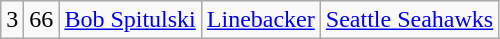<table class="wikitable" style="text-align:center">
<tr>
<td>3</td>
<td>66</td>
<td><a href='#'>Bob Spitulski</a></td>
<td><a href='#'>Linebacker</a></td>
<td><a href='#'>Seattle Seahawks</a></td>
</tr>
</table>
